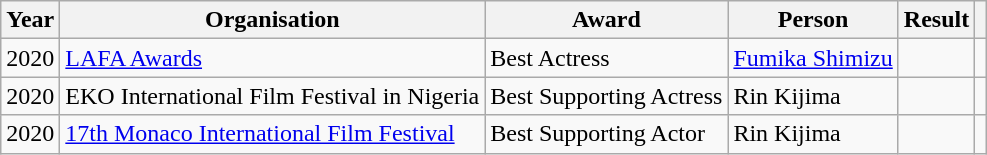<table class="wikitable sortable">
<tr>
<th>Year</th>
<th>Organisation</th>
<th>Award</th>
<th>Person</th>
<th>Result</th>
<th></th>
</tr>
<tr>
<td>2020</td>
<td><a href='#'>LAFA Awards</a></td>
<td>Best Actress</td>
<td><a href='#'>Fumika Shimizu</a></td>
<td></td>
<td></td>
</tr>
<tr>
<td>2020</td>
<td>EKO International Film Festival in Nigeria</td>
<td>Best Supporting Actress</td>
<td>Rin Kijima</td>
<td></td>
<td></td>
</tr>
<tr>
<td>2020</td>
<td><a href='#'>17th Monaco International Film Festival</a></td>
<td>Best Supporting Actor</td>
<td>Rin Kijima</td>
<td></td>
<td></td>
</tr>
</table>
